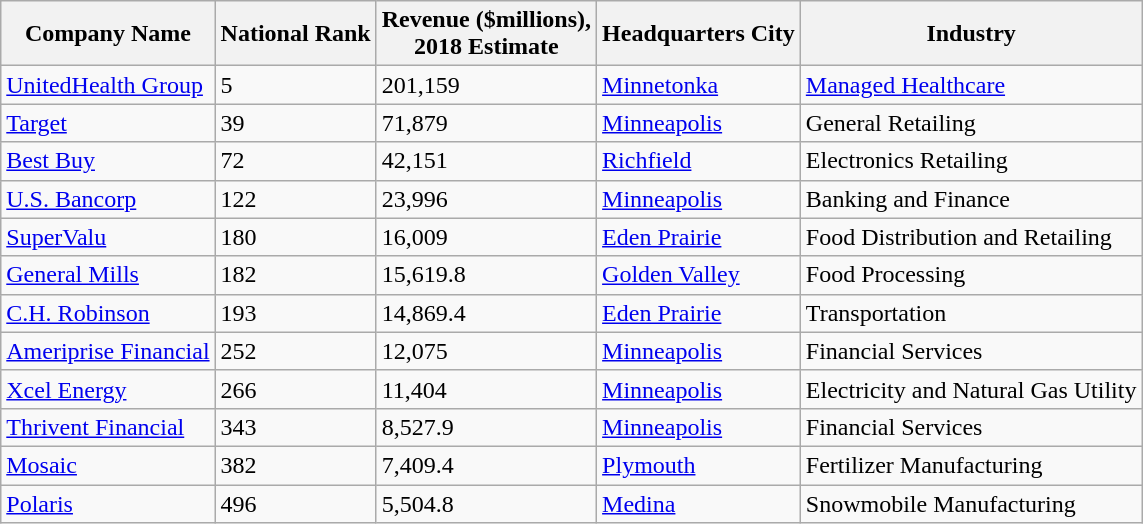<table class="wikitable">
<tr>
<th>Company Name</th>
<th>National Rank</th>
<th>Revenue ($millions),<br>2018 Estimate</th>
<th>Headquarters City</th>
<th>Industry</th>
</tr>
<tr>
<td><a href='#'>UnitedHealth Group</a></td>
<td>5</td>
<td>201,159</td>
<td><a href='#'>Minnetonka</a></td>
<td><a href='#'>Managed Healthcare</a></td>
</tr>
<tr>
<td><a href='#'>Target</a></td>
<td>39</td>
<td>71,879</td>
<td><a href='#'>Minneapolis</a></td>
<td>General Retailing</td>
</tr>
<tr>
<td><a href='#'>Best Buy</a></td>
<td>72</td>
<td>42,151</td>
<td><a href='#'>Richfield</a></td>
<td>Electronics Retailing</td>
</tr>
<tr>
<td><a href='#'>U.S. Bancorp</a></td>
<td>122</td>
<td>23,996</td>
<td><a href='#'>Minneapolis</a></td>
<td>Banking and Finance</td>
</tr>
<tr>
<td><a href='#'>SuperValu</a></td>
<td>180</td>
<td>16,009</td>
<td><a href='#'>Eden Prairie</a></td>
<td>Food Distribution and Retailing</td>
</tr>
<tr>
<td><a href='#'>General Mills</a></td>
<td>182</td>
<td>15,619.8</td>
<td><a href='#'>Golden Valley</a></td>
<td>Food Processing</td>
</tr>
<tr>
<td><a href='#'>C.H. Robinson</a></td>
<td>193</td>
<td>14,869.4</td>
<td><a href='#'>Eden Prairie</a></td>
<td>Transportation</td>
</tr>
<tr>
<td><a href='#'>Ameriprise Financial</a></td>
<td>252</td>
<td>12,075</td>
<td><a href='#'>Minneapolis</a></td>
<td>Financial Services</td>
</tr>
<tr>
<td><a href='#'>Xcel Energy</a></td>
<td>266</td>
<td>11,404</td>
<td><a href='#'>Minneapolis</a></td>
<td>Electricity and Natural Gas Utility</td>
</tr>
<tr>
<td><a href='#'>Thrivent Financial</a></td>
<td>343</td>
<td>8,527.9</td>
<td><a href='#'>Minneapolis</a></td>
<td>Financial Services</td>
</tr>
<tr>
<td><a href='#'>Mosaic</a></td>
<td>382</td>
<td>7,409.4</td>
<td><a href='#'>Plymouth</a></td>
<td>Fertilizer Manufacturing</td>
</tr>
<tr>
<td><a href='#'>Polaris</a></td>
<td>496</td>
<td>5,504.8</td>
<td><a href='#'>Medina</a></td>
<td>Snowmobile Manufacturing</td>
</tr>
</table>
